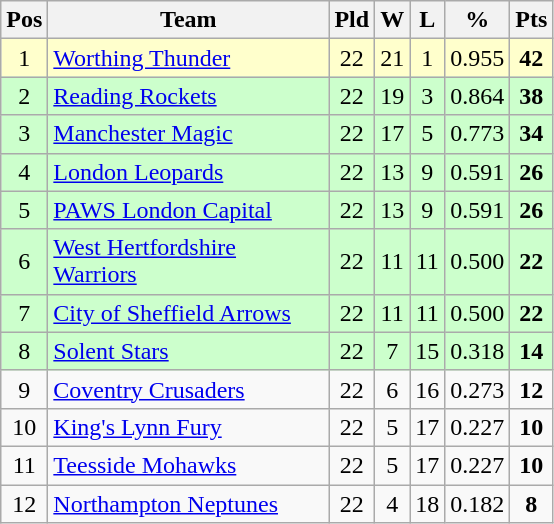<table class="wikitable" style="text-align: center;">
<tr>
<th>Pos</th>
<th scope="col" style="width: 180px;">Team</th>
<th>Pld</th>
<th>W</th>
<th>L</th>
<th>%</th>
<th>Pts</th>
</tr>
<tr style="background: #ffffcc;">
<td>1</td>
<td style="text-align:left;"><a href='#'>Worthing Thunder</a></td>
<td>22</td>
<td>21</td>
<td>1</td>
<td>0.955</td>
<td><strong>42</strong></td>
</tr>
<tr style="background: #ccffcc;">
<td>2</td>
<td style="text-align:left;"><a href='#'>Reading Rockets</a></td>
<td>22</td>
<td>19</td>
<td>3</td>
<td>0.864</td>
<td><strong>38</strong></td>
</tr>
<tr style="background: #ccffcc;">
<td>3</td>
<td style="text-align:left;"><a href='#'>Manchester Magic</a></td>
<td>22</td>
<td>17</td>
<td>5</td>
<td>0.773</td>
<td><strong>34</strong></td>
</tr>
<tr style="background: #ccffcc;">
<td>4</td>
<td style="text-align:left;"><a href='#'>London Leopards</a></td>
<td>22</td>
<td>13</td>
<td>9</td>
<td>0.591</td>
<td><strong>26</strong></td>
</tr>
<tr style="background: #ccffcc;">
<td>5</td>
<td style="text-align:left;"><a href='#'>PAWS London Capital</a></td>
<td>22</td>
<td>13</td>
<td>9</td>
<td>0.591</td>
<td><strong>26</strong></td>
</tr>
<tr style="background: #ccffcc;">
<td>6</td>
<td style="text-align:left;"><a href='#'>West Hertfordshire Warriors</a></td>
<td>22</td>
<td>11</td>
<td>11</td>
<td>0.500</td>
<td><strong>22</strong></td>
</tr>
<tr style="background: #ccffcc;">
<td>7</td>
<td style="text-align:left;"><a href='#'>City of Sheffield Arrows</a></td>
<td>22</td>
<td>11</td>
<td>11</td>
<td>0.500</td>
<td><strong>22</strong></td>
</tr>
<tr style="background: #ccffcc;">
<td>8</td>
<td style="text-align:left;"><a href='#'>Solent Stars</a></td>
<td>22</td>
<td>7</td>
<td>15</td>
<td>0.318</td>
<td><strong>14</strong></td>
</tr>
<tr>
<td>9</td>
<td style="text-align:left;"><a href='#'>Coventry Crusaders</a></td>
<td>22</td>
<td>6</td>
<td>16</td>
<td>0.273</td>
<td><strong>12</strong></td>
</tr>
<tr>
<td>10</td>
<td style="text-align:left;"><a href='#'>King's Lynn Fury</a></td>
<td>22</td>
<td>5</td>
<td>17</td>
<td>0.227</td>
<td><strong>10</strong></td>
</tr>
<tr>
<td>11</td>
<td style="text-align:left;"><a href='#'>Teesside Mohawks</a></td>
<td>22</td>
<td>5</td>
<td>17</td>
<td>0.227</td>
<td><strong>10</strong></td>
</tr>
<tr>
<td>12</td>
<td style="text-align:left;"><a href='#'>Northampton Neptunes</a></td>
<td>22</td>
<td>4</td>
<td>18</td>
<td>0.182</td>
<td><strong>8</strong></td>
</tr>
</table>
